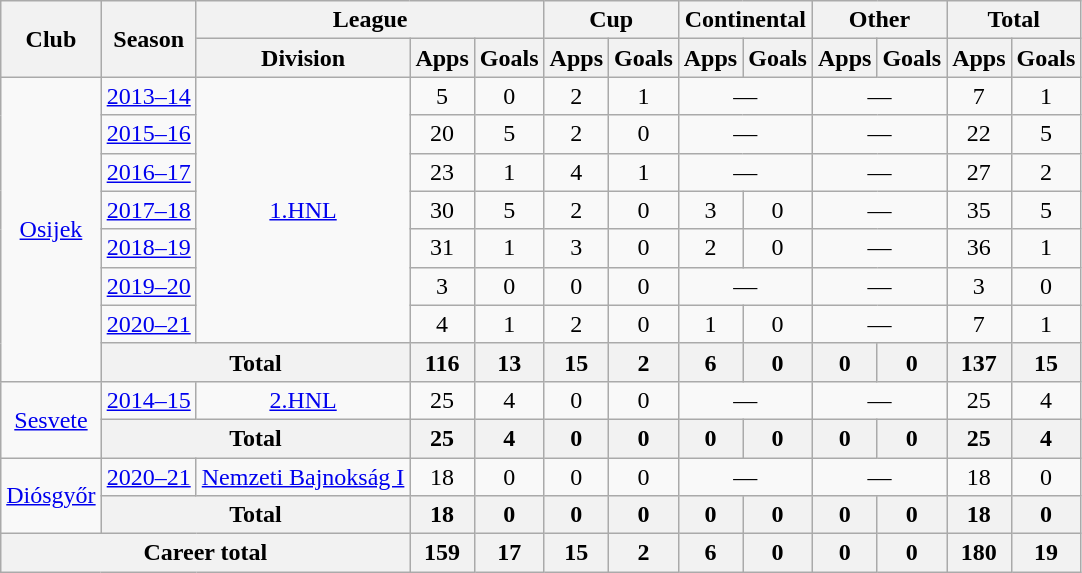<table class="wikitable" style="text-align:center">
<tr>
<th rowspan="2">Club</th>
<th rowspan="2">Season</th>
<th colspan="3">League</th>
<th colspan="2">Cup</th>
<th colspan="2">Continental</th>
<th colspan="2">Other</th>
<th colspan="2">Total</th>
</tr>
<tr>
<th>Division</th>
<th>Apps</th>
<th>Goals</th>
<th>Apps</th>
<th>Goals</th>
<th>Apps</th>
<th>Goals</th>
<th>Apps</th>
<th>Goals</th>
<th>Apps</th>
<th>Goals</th>
</tr>
<tr>
<td rowspan="8"><a href='#'>Osijek</a></td>
<td><a href='#'>2013–14</a></td>
<td rowspan="7"><a href='#'>1.HNL</a></td>
<td>5</td>
<td>0</td>
<td>2</td>
<td>1</td>
<td colspan="2">—</td>
<td colspan="2">—</td>
<td>7</td>
<td>1</td>
</tr>
<tr>
<td><a href='#'>2015–16</a></td>
<td>20</td>
<td>5</td>
<td>2</td>
<td>0</td>
<td colspan="2">—</td>
<td colspan="2">—</td>
<td>22</td>
<td>5</td>
</tr>
<tr>
<td><a href='#'>2016–17</a></td>
<td>23</td>
<td>1</td>
<td>4</td>
<td>1</td>
<td colspan="2">—</td>
<td colspan="2">—</td>
<td>27</td>
<td>2</td>
</tr>
<tr>
<td><a href='#'>2017–18</a></td>
<td>30</td>
<td>5</td>
<td>2</td>
<td>0</td>
<td>3</td>
<td>0</td>
<td colspan="2">—</td>
<td>35</td>
<td>5</td>
</tr>
<tr>
<td><a href='#'>2018–19</a></td>
<td>31</td>
<td>1</td>
<td>3</td>
<td>0</td>
<td>2</td>
<td>0</td>
<td colspan="2">—</td>
<td>36</td>
<td>1</td>
</tr>
<tr>
<td><a href='#'>2019–20</a></td>
<td>3</td>
<td>0</td>
<td>0</td>
<td>0</td>
<td colspan="2">—</td>
<td colspan="2">—</td>
<td>3</td>
<td>0</td>
</tr>
<tr>
<td><a href='#'>2020–21</a></td>
<td>4</td>
<td>1</td>
<td>2</td>
<td>0</td>
<td>1</td>
<td>0</td>
<td colspan="2">—</td>
<td>7</td>
<td>1</td>
</tr>
<tr>
<th colspan="2">Total</th>
<th>116</th>
<th>13</th>
<th>15</th>
<th>2</th>
<th>6</th>
<th>0</th>
<th>0</th>
<th>0</th>
<th>137</th>
<th>15</th>
</tr>
<tr>
<td rowspan="2"><a href='#'>Sesvete</a></td>
<td><a href='#'>2014–15</a></td>
<td rowspan="1"><a href='#'>2.HNL</a></td>
<td>25</td>
<td>4</td>
<td>0</td>
<td>0</td>
<td colspan="2">—</td>
<td colspan="2">—</td>
<td>25</td>
<td>4</td>
</tr>
<tr>
<th colspan="2">Total</th>
<th>25</th>
<th>4</th>
<th>0</th>
<th>0</th>
<th>0</th>
<th>0</th>
<th>0</th>
<th>0</th>
<th>25</th>
<th>4</th>
</tr>
<tr>
<td rowspan="2"><a href='#'>Diósgyőr</a></td>
<td><a href='#'>2020–21</a></td>
<td rowspan="1"><a href='#'>Nemzeti Bajnokság I</a></td>
<td>18</td>
<td>0</td>
<td>0</td>
<td>0</td>
<td colspan="2">—</td>
<td colspan="2">—</td>
<td>18</td>
<td>0</td>
</tr>
<tr>
<th colspan="2">Total</th>
<th>18</th>
<th>0</th>
<th>0</th>
<th>0</th>
<th>0</th>
<th>0</th>
<th>0</th>
<th>0</th>
<th>18</th>
<th>0</th>
</tr>
<tr>
<th colspan="3">Career total</th>
<th>159</th>
<th>17</th>
<th>15</th>
<th>2</th>
<th>6</th>
<th>0</th>
<th>0</th>
<th>0</th>
<th>180</th>
<th>19</th>
</tr>
</table>
